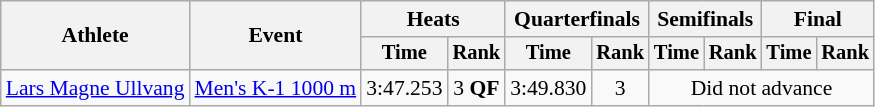<table class=wikitable style="font-size:90%">
<tr>
<th rowspan="2">Athlete</th>
<th rowspan="2">Event</th>
<th colspan=2>Heats</th>
<th colspan=2>Quarterfinals</th>
<th colspan=2>Semifinals</th>
<th colspan=2>Final</th>
</tr>
<tr style="font-size:95%">
<th>Time</th>
<th>Rank</th>
<th>Time</th>
<th>Rank</th>
<th>Time</th>
<th>Rank</th>
<th>Time</th>
<th>Rank</th>
</tr>
<tr align=center>
<td align=left><a href='#'>Lars Magne Ullvang</a></td>
<td align=left><a href='#'>Men's K-1 1000 m</a></td>
<td>3:47.253</td>
<td>3 <strong>QF</strong></td>
<td>3:49.830</td>
<td>3</td>
<td colspan=4>Did not advance</td>
</tr>
</table>
